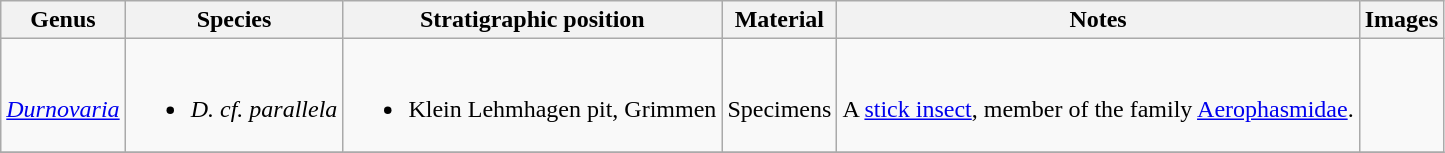<table class = "wikitable">
<tr>
<th>Genus</th>
<th>Species</th>
<th>Stratigraphic position</th>
<th>Material</th>
<th>Notes</th>
<th>Images</th>
</tr>
<tr>
<td><br><em><a href='#'>Durnovaria</a></em></td>
<td><br><ul><li><em>D. cf. parallela</em></li></ul></td>
<td><br><ul><li>Klein Lehmhagen pit, Grimmen</li></ul></td>
<td><br>Specimens</td>
<td><br>A <a href='#'>stick insect</a>, member of the family <a href='#'>Aerophasmidae</a>.</td>
<td><br></td>
</tr>
<tr>
</tr>
</table>
